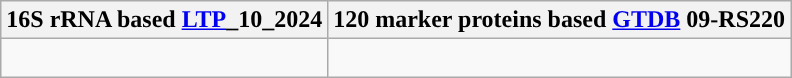<table class="wikitable">
<tr>
<th colspan=1>16S rRNA based <a href='#'>LTP</a>_10_2024</th>
<th colspan=1>120 marker proteins based <a href='#'>GTDB</a> 09-RS220</th>
</tr>
<tr>
<td style="vertical-align:top"><br></td>
<td><br></td>
</tr>
</table>
